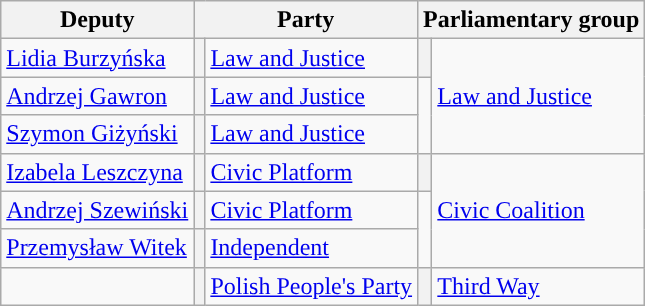<table class="wikitable">
<tr>
<th>Deputy</th>
<th colspan="2">Party</th>
<th colspan="2">Parliamentary group</th>
</tr>
<tr>
<td><a href='#'>Lidia Burzyńska</a></td>
<th style="background-color: "></th>
<td><a href='#'>Law and Justice</a></td>
<th style="background-color: "></th>
<td rowspan="3"><a href='#'>Law and Justice</a></td>
</tr>
<tr>
<td><a href='#'>Andrzej Gawron</a></td>
<th style="background-color: "></th>
<td><a href='#'>Law and Justice</a></td>
</tr>
<tr>
<td><a href='#'>Szymon Giżyński</a></td>
<th style="background-color: "></th>
<td><a href='#'>Law and Justice</a></td>
</tr>
<tr>
<td><a href='#'>Izabela Leszczyna</a></td>
<th style="background-color: "></th>
<td><a href='#'>Civic Platform</a></td>
<th style="background-color: "></th>
<td rowspan="3"><a href='#'>Civic Coalition</a></td>
</tr>
<tr>
<td><a href='#'>Andrzej Szewiński</a></td>
<th style="background-color: "></th>
<td><a href='#'>Civic Platform</a></td>
</tr>
<tr>
<td><a href='#'>Przemysław Witek</a></td>
<th style="background-color: "></th>
<td><a href='#'>Independent</a></td>
</tr>
<tr>
<td></td>
<th style="background-color: "></th>
<td><a href='#'>Polish People's Party</a></td>
<th style="background-color: "></th>
<td><a href='#'>Third Way</a></td>
</tr>
</table>
